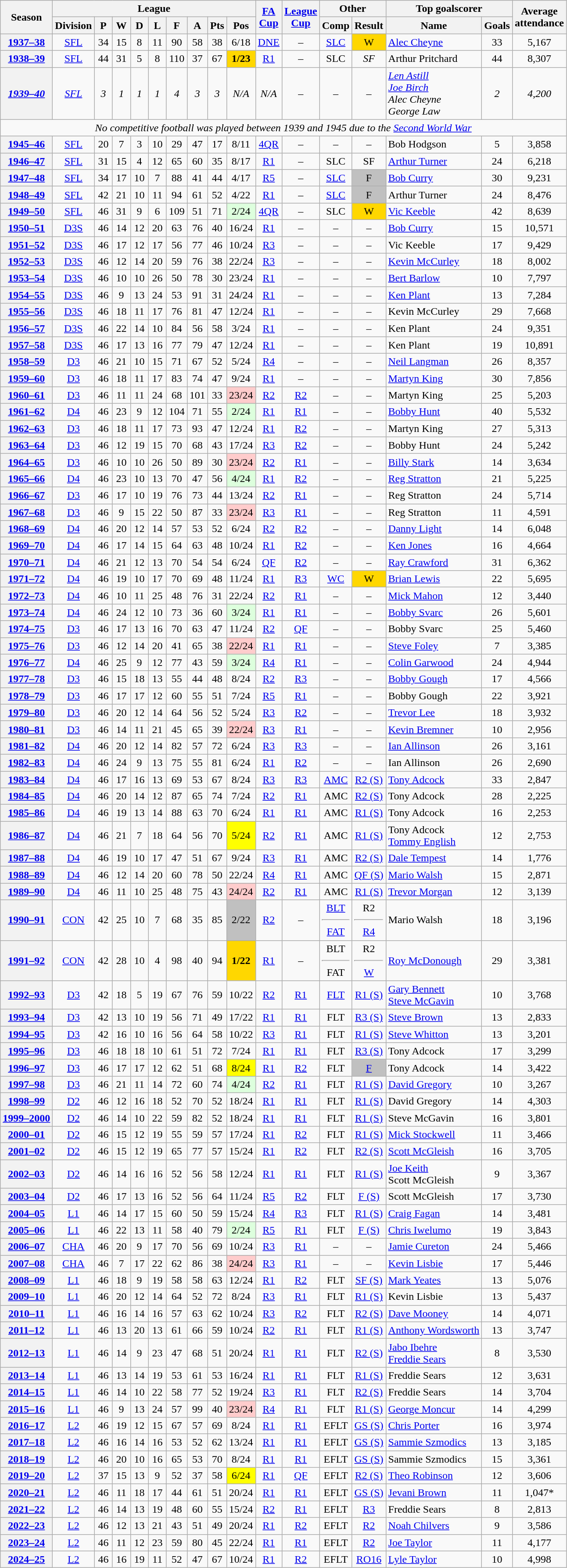<table class="wikitable" style="text-align: center">
<tr>
<th rowspan="2">Season</th>
<th colspan="9">League</th>
<th rowspan="2"><a href='#'>FA<br>Cup</a></th>
<th rowspan="2"><a href='#'>League<br>Cup</a></th>
<th colspan="2">Other</th>
<th colspan="2">Top goalscorer</th>
<th rowspan="2">Average<br>attendance</th>
</tr>
<tr>
<th>Division</th>
<th width="20">P</th>
<th width="20">W</th>
<th width="20">D</th>
<th width="20">L</th>
<th width="20">F</th>
<th width="20">A</th>
<th width="20">Pts</th>
<th>Pos</th>
<th>Comp</th>
<th>Result</th>
<th>Name</th>
<th>Goals</th>
</tr>
<tr>
<th><a href='#'>1937–38</a></th>
<td><a href='#'>SFL</a></td>
<td>34</td>
<td>15</td>
<td>8</td>
<td>11</td>
<td>90</td>
<td>58</td>
<td>38</td>
<td>6/18</td>
<td><a href='#'>DNE</a></td>
<td>–</td>
<td><a href='#'>SLC</a></td>
<td bgcolor="gold">W</td>
<td align="left"> <a href='#'>Alec Cheyne</a></td>
<td>33</td>
<td>5,167</td>
</tr>
<tr>
<th><a href='#'>1938–39</a></th>
<td><a href='#'>SFL</a></td>
<td>44</td>
<td>31</td>
<td>5</td>
<td>8</td>
<td>110</td>
<td>37</td>
<td>67</td>
<td bgcolor="gold"><strong>1/23</strong></td>
<td><a href='#'>R1</a></td>
<td>–</td>
<td>SLC</td>
<td><em>SF</em></td>
<td align="left"> Arthur Pritchard</td>
<td>44</td>
<td>8,307</td>
</tr>
<tr>
<th><em><a href='#'>1939–40</a></em></th>
<td><em><a href='#'>SFL</a></em></td>
<td><em>3</em></td>
<td><em>1</em></td>
<td><em>1</em></td>
<td><em>1</em></td>
<td><em>4</em></td>
<td><em>3</em></td>
<td><em>3</em></td>
<td><em>N/A</em></td>
<td><em>N/A</em></td>
<td><em>–</em></td>
<td><em>–</em></td>
<td><em>–</em></td>
<td align="left"> <em><a href='#'>Len Astill</a></em><br> <em><a href='#'>Joe Birch</a></em><br> <em>Alec Cheyne</em><br> <em>George Law</em></td>
<td><em>2</em></td>
<td><em>4,200</em></td>
</tr>
<tr>
<td colspan=17><em>No competitive football was played between 1939 and 1945 due to the <a href='#'>Second World War</a></em></td>
</tr>
<tr>
<th><a href='#'>1945–46</a></th>
<td><a href='#'>SFL</a></td>
<td>20</td>
<td>7</td>
<td>3</td>
<td>10</td>
<td>29</td>
<td>47</td>
<td>17</td>
<td>8/11</td>
<td><a href='#'>4QR</a></td>
<td>–</td>
<td>–</td>
<td>–</td>
<td align="left"> Bob Hodgson</td>
<td>5</td>
<td>3,858</td>
</tr>
<tr>
<th><a href='#'>1946–47</a></th>
<td><a href='#'>SFL</a></td>
<td>31</td>
<td>15</td>
<td>4</td>
<td>12</td>
<td>65</td>
<td>60</td>
<td>35</td>
<td>8/17</td>
<td><a href='#'>R1</a></td>
<td>–</td>
<td>SLC</td>
<td>SF</td>
<td align="left"> <a href='#'>Arthur Turner</a></td>
<td>24</td>
<td>6,218</td>
</tr>
<tr>
<th><a href='#'>1947–48</a></th>
<td><a href='#'>SFL</a></td>
<td>34</td>
<td>17</td>
<td>10</td>
<td>7</td>
<td>88</td>
<td>41</td>
<td>44</td>
<td>4/17</td>
<td><a href='#'>R5</a></td>
<td>–</td>
<td><a href='#'>SLC</a></td>
<td bgcolor="silver">F</td>
<td align="left"> <a href='#'>Bob Curry</a></td>
<td>30</td>
<td>9,231</td>
</tr>
<tr>
<th><a href='#'>1948–49</a></th>
<td><a href='#'>SFL</a></td>
<td>42</td>
<td>21</td>
<td>10</td>
<td>11</td>
<td>94</td>
<td>61</td>
<td>52</td>
<td>4/22</td>
<td><a href='#'>R1</a></td>
<td>–</td>
<td><a href='#'>SLC</a></td>
<td bgcolor="silver">F</td>
<td align="left"> Arthur Turner</td>
<td>24</td>
<td>8,476</td>
</tr>
<tr>
<th><a href='#'>1949–50</a></th>
<td><a href='#'>SFL</a></td>
<td>46</td>
<td>31</td>
<td>9</td>
<td>6</td>
<td>109</td>
<td>51</td>
<td>71</td>
<td bgcolor="#DDFFDD">2/24</td>
<td><a href='#'>4QR</a></td>
<td>–</td>
<td>SLC</td>
<td bgcolor="gold">W</td>
<td align="left"> <a href='#'>Vic Keeble</a></td>
<td>42</td>
<td>8,639</td>
</tr>
<tr>
<th><a href='#'>1950–51</a></th>
<td><a href='#'>D3S</a></td>
<td>46</td>
<td>14</td>
<td>12</td>
<td>20</td>
<td>63</td>
<td>76</td>
<td>40</td>
<td>16/24</td>
<td><a href='#'>R1</a></td>
<td>–</td>
<td>–</td>
<td>–</td>
<td align="left"> <a href='#'>Bob Curry</a></td>
<td>15</td>
<td>10,571</td>
</tr>
<tr>
<th><a href='#'>1951–52</a></th>
<td><a href='#'>D3S</a></td>
<td>46</td>
<td>17</td>
<td>12</td>
<td>17</td>
<td>56</td>
<td>77</td>
<td>46</td>
<td>10/24</td>
<td><a href='#'>R3</a></td>
<td>–</td>
<td>–</td>
<td>–</td>
<td align="left"> Vic Keeble</td>
<td>17</td>
<td>9,429</td>
</tr>
<tr>
<th><a href='#'>1952–53</a></th>
<td><a href='#'>D3S</a></td>
<td>46</td>
<td>12</td>
<td>14</td>
<td>20</td>
<td>59</td>
<td>76</td>
<td>38</td>
<td>22/24</td>
<td><a href='#'>R3</a></td>
<td>–</td>
<td>–</td>
<td>–</td>
<td align="left"> <a href='#'>Kevin McCurley</a></td>
<td>18</td>
<td>8,002</td>
</tr>
<tr>
<th><a href='#'>1953–54</a></th>
<td><a href='#'>D3S</a></td>
<td>46</td>
<td>10</td>
<td>10</td>
<td>26</td>
<td>50</td>
<td>78</td>
<td>30</td>
<td>23/24</td>
<td><a href='#'>R1</a></td>
<td>–</td>
<td>–</td>
<td>–</td>
<td align="left"> <a href='#'>Bert Barlow</a></td>
<td>10</td>
<td>7,797</td>
</tr>
<tr>
<th><a href='#'>1954–55</a></th>
<td><a href='#'>D3S</a></td>
<td>46</td>
<td>9</td>
<td>13</td>
<td>24</td>
<td>53</td>
<td>91</td>
<td>31</td>
<td>24/24</td>
<td><a href='#'>R1</a></td>
<td>–</td>
<td>–</td>
<td>–</td>
<td align="left"> <a href='#'>Ken Plant</a></td>
<td>13</td>
<td>7,284</td>
</tr>
<tr>
<th><a href='#'>1955–56</a></th>
<td><a href='#'>D3S</a></td>
<td>46</td>
<td>18</td>
<td>11</td>
<td>17</td>
<td>76</td>
<td>81</td>
<td>47</td>
<td>12/24</td>
<td><a href='#'>R1</a></td>
<td>–</td>
<td>–</td>
<td>–</td>
<td align="left"> Kevin McCurley</td>
<td>29</td>
<td>7,668</td>
</tr>
<tr>
<th><a href='#'>1956–57</a></th>
<td><a href='#'>D3S</a></td>
<td>46</td>
<td>22</td>
<td>14</td>
<td>10</td>
<td>84</td>
<td>56</td>
<td>58</td>
<td>3/24</td>
<td><a href='#'>R1</a></td>
<td>–</td>
<td>–</td>
<td>–</td>
<td align="left"> Ken Plant</td>
<td>24</td>
<td>9,351</td>
</tr>
<tr>
<th><a href='#'>1957–58</a></th>
<td><a href='#'>D3S</a></td>
<td>46</td>
<td>17</td>
<td>13</td>
<td>16</td>
<td>77</td>
<td>79</td>
<td>47</td>
<td>12/24</td>
<td><a href='#'>R1</a></td>
<td>–</td>
<td>–</td>
<td>–</td>
<td align="left"> Ken Plant</td>
<td>19</td>
<td>10,891</td>
</tr>
<tr>
<th><a href='#'>1958–59</a></th>
<td><a href='#'>D3</a></td>
<td>46</td>
<td>21</td>
<td>10</td>
<td>15</td>
<td>71</td>
<td>67</td>
<td>52</td>
<td>5/24</td>
<td><a href='#'>R4</a></td>
<td>–</td>
<td>–</td>
<td>–</td>
<td align="left"> <a href='#'>Neil Langman</a></td>
<td>26</td>
<td>8,357</td>
</tr>
<tr>
<th><a href='#'>1959–60</a></th>
<td><a href='#'>D3</a></td>
<td>46</td>
<td>18</td>
<td>11</td>
<td>17</td>
<td>83</td>
<td>74</td>
<td>47</td>
<td>9/24</td>
<td><a href='#'>R1</a></td>
<td>–</td>
<td>–</td>
<td>–</td>
<td align="left"> <a href='#'>Martyn King</a></td>
<td>30</td>
<td>7,856</td>
</tr>
<tr>
<th><a href='#'>1960–61</a></th>
<td><a href='#'>D3</a></td>
<td>46</td>
<td>11</td>
<td>11</td>
<td>24</td>
<td>68</td>
<td>101</td>
<td>33</td>
<td bgcolor="#FFCCCC">23/24</td>
<td><a href='#'>R2</a></td>
<td><a href='#'>R2</a></td>
<td>–</td>
<td>–</td>
<td align="left"> Martyn King</td>
<td>25</td>
<td>5,203</td>
</tr>
<tr>
<th><a href='#'>1961–62</a></th>
<td><a href='#'>D4</a></td>
<td>46</td>
<td>23</td>
<td>9</td>
<td>12</td>
<td>104</td>
<td>71</td>
<td>55</td>
<td bgcolor="#DDFFDD">2/24</td>
<td><a href='#'>R1</a></td>
<td><a href='#'>R1</a></td>
<td>–</td>
<td>–</td>
<td align="left"> <a href='#'>Bobby Hunt</a></td>
<td>40</td>
<td>5,532</td>
</tr>
<tr>
<th><a href='#'>1962–63</a></th>
<td><a href='#'>D3</a></td>
<td>46</td>
<td>18</td>
<td>11</td>
<td>17</td>
<td>73</td>
<td>93</td>
<td>47</td>
<td>12/24</td>
<td><a href='#'>R1</a></td>
<td><a href='#'>R2</a></td>
<td>–</td>
<td>–</td>
<td align="left"> Martyn King</td>
<td>27</td>
<td>5,313</td>
</tr>
<tr>
<th><a href='#'>1963–64</a></th>
<td><a href='#'>D3</a></td>
<td>46</td>
<td>12</td>
<td>19</td>
<td>15</td>
<td>70</td>
<td>68</td>
<td>43</td>
<td>17/24</td>
<td><a href='#'>R3</a></td>
<td><a href='#'>R2</a></td>
<td>–</td>
<td>–</td>
<td align="left"> Bobby Hunt</td>
<td>24</td>
<td>5,242</td>
</tr>
<tr>
<th><a href='#'>1964–65</a></th>
<td><a href='#'>D3</a></td>
<td>46</td>
<td>10</td>
<td>10</td>
<td>26</td>
<td>50</td>
<td>89</td>
<td>30</td>
<td bgcolor="#FFCCCC">23/24</td>
<td><a href='#'>R2</a></td>
<td><a href='#'>R1</a></td>
<td>–</td>
<td>–</td>
<td align="left"> <a href='#'>Billy Stark</a></td>
<td>14</td>
<td>3,634</td>
</tr>
<tr>
<th><a href='#'>1965–66</a></th>
<td><a href='#'>D4</a></td>
<td>46</td>
<td>23</td>
<td>10</td>
<td>13</td>
<td>70</td>
<td>47</td>
<td>56</td>
<td bgcolor="#DDFFDD">4/24</td>
<td><a href='#'>R1</a></td>
<td><a href='#'>R2</a></td>
<td>–</td>
<td>–</td>
<td align="left"> <a href='#'>Reg Stratton</a></td>
<td>21</td>
<td>5,225</td>
</tr>
<tr>
<th><a href='#'>1966–67</a></th>
<td><a href='#'>D3</a></td>
<td>46</td>
<td>17</td>
<td>10</td>
<td>19</td>
<td>76</td>
<td>73</td>
<td>44</td>
<td>13/24</td>
<td><a href='#'>R2</a></td>
<td><a href='#'>R1</a></td>
<td>–</td>
<td>–</td>
<td align="left"> Reg Stratton</td>
<td>24</td>
<td>5,714</td>
</tr>
<tr>
<th><a href='#'>1967–68</a></th>
<td><a href='#'>D3</a></td>
<td>46</td>
<td>9</td>
<td>15</td>
<td>22</td>
<td>50</td>
<td>87</td>
<td>33</td>
<td bgcolor="#FFCCCC">23/24</td>
<td><a href='#'>R3</a></td>
<td><a href='#'>R1</a></td>
<td>–</td>
<td>–</td>
<td align="left"> Reg Stratton</td>
<td>11</td>
<td>4,591</td>
</tr>
<tr>
<th><a href='#'>1968–69</a></th>
<td><a href='#'>D4</a></td>
<td>46</td>
<td>20</td>
<td>12</td>
<td>14</td>
<td>57</td>
<td>53</td>
<td>52</td>
<td>6/24</td>
<td><a href='#'>R2</a></td>
<td><a href='#'>R2</a></td>
<td>–</td>
<td>–</td>
<td align="left"> <a href='#'>Danny Light</a></td>
<td>14</td>
<td>6,048</td>
</tr>
<tr>
<th><a href='#'>1969–70</a></th>
<td><a href='#'>D4</a></td>
<td>46</td>
<td>17</td>
<td>14</td>
<td>15</td>
<td>64</td>
<td>63</td>
<td>48</td>
<td>10/24</td>
<td><a href='#'>R1</a></td>
<td><a href='#'>R2</a></td>
<td>–</td>
<td>–</td>
<td align="left"> <a href='#'>Ken Jones</a></td>
<td>16</td>
<td>4,664</td>
</tr>
<tr>
<th><a href='#'>1970–71</a></th>
<td><a href='#'>D4</a></td>
<td>46</td>
<td>21</td>
<td>12</td>
<td>13</td>
<td>70</td>
<td>54</td>
<td>54</td>
<td>6/24</td>
<td><a href='#'>QF</a></td>
<td><a href='#'>R2</a></td>
<td>–</td>
<td>–</td>
<td align="left"> <a href='#'>Ray Crawford</a></td>
<td>31</td>
<td>6,362</td>
</tr>
<tr>
<th><a href='#'>1971–72</a></th>
<td><a href='#'>D4</a></td>
<td>46</td>
<td>19</td>
<td>10</td>
<td>17</td>
<td>70</td>
<td>69</td>
<td>48</td>
<td>11/24</td>
<td><a href='#'>R1</a></td>
<td><a href='#'>R3</a></td>
<td><a href='#'>WC</a></td>
<td bgcolor="gold">W</td>
<td align="left"> <a href='#'>Brian Lewis</a></td>
<td>22</td>
<td>5,695</td>
</tr>
<tr>
<th><a href='#'>1972–73</a></th>
<td><a href='#'>D4</a></td>
<td>46</td>
<td>10</td>
<td>11</td>
<td>25</td>
<td>48</td>
<td>76</td>
<td>31</td>
<td>22/24</td>
<td><a href='#'>R2</a></td>
<td><a href='#'>R1</a></td>
<td>–</td>
<td>–</td>
<td align="left"> <a href='#'>Mick Mahon</a></td>
<td>12</td>
<td>3,440</td>
</tr>
<tr>
<th><a href='#'>1973–74</a></th>
<td><a href='#'>D4</a></td>
<td>46</td>
<td>24</td>
<td>12</td>
<td>10</td>
<td>73</td>
<td>36</td>
<td>60</td>
<td bgcolor="#DDFFDD">3/24</td>
<td><a href='#'>R1</a></td>
<td><a href='#'>R1</a></td>
<td>–</td>
<td>–</td>
<td align="left"> <a href='#'>Bobby Svarc</a></td>
<td>26</td>
<td>5,601</td>
</tr>
<tr>
<th><a href='#'>1974–75</a></th>
<td><a href='#'>D3</a></td>
<td>46</td>
<td>17</td>
<td>13</td>
<td>16</td>
<td>70</td>
<td>63</td>
<td>47</td>
<td>11/24</td>
<td><a href='#'>R2</a></td>
<td><a href='#'>QF</a></td>
<td>–</td>
<td>–</td>
<td align="left"> Bobby Svarc</td>
<td>25</td>
<td>5,460</td>
</tr>
<tr>
<th><a href='#'>1975–76</a></th>
<td><a href='#'>D3</a></td>
<td>46</td>
<td>12</td>
<td>14</td>
<td>20</td>
<td>41</td>
<td>65</td>
<td>38</td>
<td bgcolor="#FFCCCC">22/24</td>
<td><a href='#'>R1</a></td>
<td><a href='#'>R1</a></td>
<td>–</td>
<td>–</td>
<td align="left"> <a href='#'>Steve Foley</a></td>
<td>7</td>
<td>3,385</td>
</tr>
<tr>
<th><a href='#'>1976–77</a></th>
<td><a href='#'>D4</a></td>
<td>46</td>
<td>25</td>
<td>9</td>
<td>12</td>
<td>77</td>
<td>43</td>
<td>59</td>
<td bgcolor="#DDFFDD">3/24</td>
<td><a href='#'>R4</a></td>
<td><a href='#'>R1</a></td>
<td>–</td>
<td>–</td>
<td align="left"> <a href='#'>Colin Garwood</a></td>
<td>24</td>
<td>4,944</td>
</tr>
<tr>
<th><a href='#'>1977–78</a></th>
<td><a href='#'>D3</a></td>
<td>46</td>
<td>15</td>
<td>18</td>
<td>13</td>
<td>55</td>
<td>44</td>
<td>48</td>
<td>8/24</td>
<td><a href='#'>R2</a></td>
<td><a href='#'>R3</a></td>
<td>–</td>
<td>–</td>
<td align="left"> <a href='#'>Bobby Gough</a></td>
<td>17</td>
<td>4,566</td>
</tr>
<tr>
<th><a href='#'>1978–79</a></th>
<td><a href='#'>D3</a></td>
<td>46</td>
<td>17</td>
<td>17</td>
<td>12</td>
<td>60</td>
<td>55</td>
<td>51</td>
<td>7/24</td>
<td><a href='#'>R5</a></td>
<td><a href='#'>R1</a></td>
<td>–</td>
<td>–</td>
<td align="left"> Bobby Gough</td>
<td>22</td>
<td>3,921</td>
</tr>
<tr>
<th><a href='#'>1979–80</a></th>
<td><a href='#'>D3</a></td>
<td>46</td>
<td>20</td>
<td>12</td>
<td>14</td>
<td>64</td>
<td>56</td>
<td>52</td>
<td>5/24</td>
<td><a href='#'>R3</a></td>
<td><a href='#'>R2</a></td>
<td>–</td>
<td>–</td>
<td align="left"> <a href='#'>Trevor Lee</a></td>
<td>18</td>
<td>3,932</td>
</tr>
<tr>
<th><a href='#'>1980–81</a></th>
<td><a href='#'>D3</a></td>
<td>46</td>
<td>14</td>
<td>11</td>
<td>21</td>
<td>45</td>
<td>65</td>
<td>39</td>
<td bgcolor="#FFCCCC">22/24</td>
<td><a href='#'>R3</a></td>
<td><a href='#'>R1</a></td>
<td>–</td>
<td>–</td>
<td align="left"> <a href='#'>Kevin Bremner</a></td>
<td>10</td>
<td>2,956</td>
</tr>
<tr>
<th><a href='#'>1981–82</a></th>
<td><a href='#'>D4</a></td>
<td>46</td>
<td>20</td>
<td>12</td>
<td>14</td>
<td>82</td>
<td>57</td>
<td>72</td>
<td>6/24</td>
<td><a href='#'>R3</a></td>
<td><a href='#'>R3</a></td>
<td>–</td>
<td>–</td>
<td align="left"> <a href='#'>Ian Allinson</a></td>
<td>26</td>
<td>3,161</td>
</tr>
<tr>
<th><a href='#'>1982–83</a></th>
<td><a href='#'>D4</a></td>
<td>46</td>
<td>24</td>
<td>9</td>
<td>13</td>
<td>75</td>
<td>55</td>
<td>81</td>
<td>6/24</td>
<td><a href='#'>R1</a></td>
<td><a href='#'>R2</a></td>
<td>–</td>
<td>–</td>
<td align="left"> Ian Allinson</td>
<td>26</td>
<td>2,690</td>
</tr>
<tr>
<th><a href='#'>1983–84</a></th>
<td><a href='#'>D4</a></td>
<td>46</td>
<td>17</td>
<td>16</td>
<td>13</td>
<td>69</td>
<td>53</td>
<td>67</td>
<td>8/24</td>
<td><a href='#'>R3</a></td>
<td><a href='#'>R3</a></td>
<td><a href='#'>AMC</a></td>
<td><a href='#'>R2 (S)</a></td>
<td align="left"> <a href='#'>Tony Adcock</a></td>
<td>33</td>
<td>2,847</td>
</tr>
<tr>
<th><a href='#'>1984–85</a></th>
<td><a href='#'>D4</a></td>
<td>46</td>
<td>20</td>
<td>14</td>
<td>12</td>
<td>87</td>
<td>65</td>
<td>74</td>
<td>7/24</td>
<td><a href='#'>R2</a></td>
<td><a href='#'>R1</a></td>
<td>AMC</td>
<td><a href='#'>R2 (S)</a></td>
<td align="left"> Tony Adcock</td>
<td>28</td>
<td>2,225</td>
</tr>
<tr>
<th><a href='#'>1985–86</a></th>
<td><a href='#'>D4</a></td>
<td>46</td>
<td>19</td>
<td>13</td>
<td>14</td>
<td>88</td>
<td>63</td>
<td>70</td>
<td>6/24</td>
<td><a href='#'>R1</a></td>
<td><a href='#'>R1</a></td>
<td>AMC</td>
<td><a href='#'>R1 (S)</a></td>
<td align="left"> Tony Adcock</td>
<td>16</td>
<td>2,253</td>
</tr>
<tr>
<th><a href='#'>1986–87</a></th>
<td><a href='#'>D4</a></td>
<td>46</td>
<td>21</td>
<td>7</td>
<td>18</td>
<td>64</td>
<td>56</td>
<td>70</td>
<td bgcolor="yellow">5/24</td>
<td><a href='#'>R2</a></td>
<td><a href='#'>R1</a></td>
<td>AMC</td>
<td><a href='#'>R1 (S)</a></td>
<td align="left"> Tony Adcock<br> <a href='#'>Tommy English</a></td>
<td>12</td>
<td>2,753</td>
</tr>
<tr>
<th><a href='#'>1987–88</a></th>
<td><a href='#'>D4</a></td>
<td>46</td>
<td>19</td>
<td>10</td>
<td>17</td>
<td>47</td>
<td>51</td>
<td>67</td>
<td>9/24</td>
<td><a href='#'>R3</a></td>
<td><a href='#'>R1</a></td>
<td>AMC</td>
<td><a href='#'>R2 (S)</a></td>
<td align="left"> <a href='#'>Dale Tempest</a></td>
<td>14</td>
<td>1,776</td>
</tr>
<tr>
<th><a href='#'>1988–89</a></th>
<td><a href='#'>D4</a></td>
<td>46</td>
<td>12</td>
<td>14</td>
<td>20</td>
<td>60</td>
<td>78</td>
<td>50</td>
<td>22/24</td>
<td><a href='#'>R4</a></td>
<td><a href='#'>R1</a></td>
<td>AMC</td>
<td><a href='#'>QF (S)</a></td>
<td align="left"> <a href='#'>Mario Walsh</a></td>
<td>15</td>
<td>2,871</td>
</tr>
<tr>
<th><a href='#'>1989–90</a></th>
<td><a href='#'>D4</a></td>
<td>46</td>
<td>11</td>
<td>10</td>
<td>25</td>
<td>48</td>
<td>75</td>
<td>43</td>
<td bgcolor="#FFCCCC">24/24</td>
<td><a href='#'>R2</a></td>
<td><a href='#'>R1</a></td>
<td>AMC</td>
<td><a href='#'>R1 (S)</a></td>
<td align="left"> <a href='#'>Trevor Morgan</a></td>
<td>12</td>
<td>3,139</td>
</tr>
<tr>
<th><a href='#'>1990–91</a></th>
<td><a href='#'>CON</a></td>
<td>42</td>
<td>25</td>
<td>10</td>
<td>7</td>
<td>68</td>
<td>35</td>
<td>85</td>
<td bgcolor="silver">2/22</td>
<td><a href='#'>R2</a></td>
<td>–</td>
<td><a href='#'>BLT</a><hr><a href='#'>FAT</a></td>
<td>R2<hr><a href='#'>R4</a></td>
<td align="left"> Mario Walsh</td>
<td>18</td>
<td>3,196</td>
</tr>
<tr>
<th><a href='#'>1991–92</a></th>
<td><a href='#'>CON</a></td>
<td>42</td>
<td>28</td>
<td>10</td>
<td>4</td>
<td>98</td>
<td>40</td>
<td>94</td>
<td bgcolor="gold"><strong>1/22</strong></td>
<td><a href='#'>R1</a></td>
<td>–</td>
<td>BLT<hr><div>FAT</div></td>
<td>R2<hr><div><a href='#'>W</a></div></td>
<td align="left"> <a href='#'>Roy McDonough</a></td>
<td>29</td>
<td>3,381</td>
</tr>
<tr>
<th><a href='#'>1992–93</a></th>
<td><a href='#'>D3</a></td>
<td>42</td>
<td>18</td>
<td>5</td>
<td>19</td>
<td>67</td>
<td>76</td>
<td>59</td>
<td>10/22</td>
<td><a href='#'>R2</a></td>
<td><a href='#'>R1</a></td>
<td><a href='#'>FLT</a></td>
<td><a href='#'>R1 (S)</a></td>
<td align="left"> <a href='#'>Gary Bennett</a><br> <a href='#'>Steve McGavin</a></td>
<td>10</td>
<td>3,768</td>
</tr>
<tr>
<th><a href='#'>1993–94</a></th>
<td><a href='#'>D3</a></td>
<td>42</td>
<td>13</td>
<td>10</td>
<td>19</td>
<td>56</td>
<td>71</td>
<td>49</td>
<td>17/22</td>
<td><a href='#'>R1</a></td>
<td><a href='#'>R1</a></td>
<td>FLT</td>
<td><a href='#'>R3 (S)</a></td>
<td align="left"> <a href='#'>Steve Brown</a></td>
<td>13</td>
<td>2,833</td>
</tr>
<tr>
<th><a href='#'>1994–95</a></th>
<td><a href='#'>D3</a></td>
<td>42</td>
<td>16</td>
<td>10</td>
<td>16</td>
<td>56</td>
<td>64</td>
<td>58</td>
<td>10/22</td>
<td><a href='#'>R3</a></td>
<td><a href='#'>R1</a></td>
<td>FLT</td>
<td><a href='#'>R1 (S)</a></td>
<td align="left"> <a href='#'>Steve Whitton</a></td>
<td>13</td>
<td>3,201</td>
</tr>
<tr>
<th><a href='#'>1995–96</a></th>
<td><a href='#'>D3</a></td>
<td>46</td>
<td>18</td>
<td>18</td>
<td>10</td>
<td>61</td>
<td>51</td>
<td>72</td>
<td>7/24</td>
<td><a href='#'>R1</a></td>
<td><a href='#'>R1</a></td>
<td>FLT</td>
<td><a href='#'>R3 (S)</a></td>
<td align="left"> Tony Adcock</td>
<td>17</td>
<td>3,299</td>
</tr>
<tr>
<th><a href='#'>1996–97</a></th>
<td><a href='#'>D3</a></td>
<td>46</td>
<td>17</td>
<td>17</td>
<td>12</td>
<td>62</td>
<td>51</td>
<td>68</td>
<td bgcolor="yellow">8/24</td>
<td><a href='#'>R1</a></td>
<td><a href='#'>R2</a></td>
<td>FLT</td>
<td bgcolor="silver"><a href='#'>F</a></td>
<td align="left"> Tony Adcock</td>
<td>14</td>
<td>3,422</td>
</tr>
<tr>
<th><a href='#'>1997–98</a></th>
<td><a href='#'>D3</a></td>
<td>46</td>
<td>21</td>
<td>11</td>
<td>14</td>
<td>72</td>
<td>60</td>
<td>74</td>
<td bgcolor="#DDFFDD">4/24</td>
<td><a href='#'>R2</a></td>
<td><a href='#'>R1</a></td>
<td>FLT</td>
<td><a href='#'>R1 (S)</a></td>
<td align="left"> <a href='#'>David Gregory</a></td>
<td>10</td>
<td>3,267</td>
</tr>
<tr>
<th><a href='#'>1998–99</a></th>
<td><a href='#'>D2</a></td>
<td>46</td>
<td>12</td>
<td>16</td>
<td>18</td>
<td>52</td>
<td>70</td>
<td>52</td>
<td>18/24</td>
<td><a href='#'>R1</a></td>
<td><a href='#'>R1</a></td>
<td>FLT</td>
<td><a href='#'>R1 (S)</a></td>
<td align="left"> David Gregory</td>
<td>14</td>
<td>4,303</td>
</tr>
<tr>
<th><a href='#'>1999–2000</a></th>
<td><a href='#'>D2</a></td>
<td>46</td>
<td>14</td>
<td>10</td>
<td>22</td>
<td>59</td>
<td>82</td>
<td>52</td>
<td>18/24</td>
<td><a href='#'>R1</a></td>
<td><a href='#'>R1</a></td>
<td>FLT</td>
<td><a href='#'>R1 (S)</a></td>
<td align="left"> Steve McGavin</td>
<td>16</td>
<td>3,801</td>
</tr>
<tr>
<th><a href='#'>2000–01</a></th>
<td><a href='#'>D2</a></td>
<td>46</td>
<td>15</td>
<td>12</td>
<td>19</td>
<td>55</td>
<td>59</td>
<td>57</td>
<td>17/24</td>
<td><a href='#'>R1</a></td>
<td><a href='#'>R2</a></td>
<td>FLT</td>
<td><a href='#'>R1 (S)</a></td>
<td align="left"> <a href='#'>Mick Stockwell</a></td>
<td>11</td>
<td>3,466</td>
</tr>
<tr>
<th><a href='#'>2001–02</a></th>
<td><a href='#'>D2</a></td>
<td>46</td>
<td>15</td>
<td>12</td>
<td>19</td>
<td>65</td>
<td>77</td>
<td>57</td>
<td>15/24</td>
<td><a href='#'>R1</a></td>
<td><a href='#'>R2</a></td>
<td>FLT</td>
<td><a href='#'>R2 (S)</a></td>
<td align="left"> <a href='#'>Scott McGleish</a></td>
<td>16</td>
<td>3,705</td>
</tr>
<tr>
<th><a href='#'>2002–03</a></th>
<td><a href='#'>D2</a></td>
<td>46</td>
<td>14</td>
<td>16</td>
<td>16</td>
<td>52</td>
<td>56</td>
<td>58</td>
<td>12/24</td>
<td><a href='#'>R1</a></td>
<td><a href='#'>R1</a></td>
<td>FLT</td>
<td><a href='#'>R1 (S)</a></td>
<td align="left"> <a href='#'>Joe Keith</a><br> Scott McGleish</td>
<td>9</td>
<td>3,367</td>
</tr>
<tr>
<th><a href='#'>2003–04</a></th>
<td><a href='#'>D2</a></td>
<td>46</td>
<td>17</td>
<td>13</td>
<td>16</td>
<td>52</td>
<td>56</td>
<td>64</td>
<td>11/24</td>
<td><a href='#'>R5</a></td>
<td><a href='#'>R2</a></td>
<td>FLT</td>
<td><a href='#'>F (S)</a></td>
<td align="left"> Scott McGleish</td>
<td>17</td>
<td>3,730</td>
</tr>
<tr>
<th><a href='#'>2004–05</a></th>
<td><a href='#'>L1</a></td>
<td>46</td>
<td>14</td>
<td>17</td>
<td>15</td>
<td>60</td>
<td>50</td>
<td>59</td>
<td>15/24</td>
<td><a href='#'>R4</a></td>
<td><a href='#'>R3</a></td>
<td>FLT</td>
<td><a href='#'>R1 (S)</a></td>
<td align="left"> <a href='#'>Craig Fagan</a></td>
<td>14</td>
<td>3,481</td>
</tr>
<tr>
<th><a href='#'>2005–06</a></th>
<td><a href='#'>L1</a></td>
<td>46</td>
<td>22</td>
<td>13</td>
<td>11</td>
<td>58</td>
<td>40</td>
<td>79</td>
<td bgcolor="#DDFFDD">2/24</td>
<td><a href='#'>R5</a></td>
<td><a href='#'>R1</a></td>
<td>FLT</td>
<td><a href='#'>F (S)</a></td>
<td align="left"> <a href='#'>Chris Iwelumo</a></td>
<td>19</td>
<td>3,843</td>
</tr>
<tr>
<th><a href='#'>2006–07</a></th>
<td><a href='#'>CHA</a></td>
<td>46</td>
<td>20</td>
<td>9</td>
<td>17</td>
<td>70</td>
<td>56</td>
<td>69</td>
<td>10/24</td>
<td><a href='#'>R3</a></td>
<td><a href='#'>R1</a></td>
<td>–</td>
<td>–</td>
<td align="left"> <a href='#'>Jamie Cureton</a></td>
<td>24</td>
<td>5,466</td>
</tr>
<tr>
<th><a href='#'>2007–08</a></th>
<td><a href='#'>CHA</a></td>
<td>46</td>
<td>7</td>
<td>17</td>
<td>22</td>
<td>62</td>
<td>86</td>
<td>38</td>
<td bgcolor="#FFCCCC">24/24</td>
<td><a href='#'>R3</a></td>
<td><a href='#'>R1</a></td>
<td>–</td>
<td>–</td>
<td align="left"> <a href='#'>Kevin Lisbie</a></td>
<td>17</td>
<td>5,446</td>
</tr>
<tr>
<th><a href='#'>2008–09</a></th>
<td><a href='#'>L1</a></td>
<td>46</td>
<td>18</td>
<td>9</td>
<td>19</td>
<td>58</td>
<td>58</td>
<td>63</td>
<td>12/24</td>
<td><a href='#'>R1</a></td>
<td><a href='#'>R2</a></td>
<td>FLT</td>
<td><a href='#'>SF (S)</a></td>
<td align="left"> <a href='#'>Mark Yeates</a></td>
<td>13</td>
<td>5,076</td>
</tr>
<tr>
<th><a href='#'>2009–10</a></th>
<td><a href='#'>L1</a></td>
<td>46</td>
<td>20</td>
<td>12</td>
<td>14</td>
<td>64</td>
<td>52</td>
<td>72</td>
<td>8/24</td>
<td><a href='#'>R3</a></td>
<td><a href='#'>R1</a></td>
<td>FLT</td>
<td><a href='#'>R1 (S)</a></td>
<td align="left"> Kevin Lisbie</td>
<td>13</td>
<td>5,437</td>
</tr>
<tr>
<th><a href='#'>2010–11</a></th>
<td><a href='#'>L1</a></td>
<td>46</td>
<td>16</td>
<td>14</td>
<td>16</td>
<td>57</td>
<td>63</td>
<td>62</td>
<td>10/24</td>
<td><a href='#'>R3</a></td>
<td><a href='#'>R2</a></td>
<td>FLT</td>
<td><a href='#'>R2 (S)</a></td>
<td align="left"> <a href='#'>Dave Mooney</a></td>
<td>14</td>
<td>4,071</td>
</tr>
<tr>
<th><a href='#'>2011–12</a></th>
<td><a href='#'>L1</a></td>
<td>46</td>
<td>13</td>
<td>20</td>
<td>13</td>
<td>61</td>
<td>66</td>
<td>59</td>
<td>10/24</td>
<td><a href='#'>R2</a></td>
<td><a href='#'>R1</a></td>
<td>FLT</td>
<td><a href='#'>R1 (S)</a></td>
<td align="left"> <a href='#'>Anthony Wordsworth</a></td>
<td>13</td>
<td>3,747</td>
</tr>
<tr>
<th><a href='#'>2012–13</a></th>
<td><a href='#'>L1</a></td>
<td>46</td>
<td>14</td>
<td>9</td>
<td>23</td>
<td>47</td>
<td>68</td>
<td>51</td>
<td>20/24</td>
<td><a href='#'>R1</a></td>
<td><a href='#'>R1</a></td>
<td>FLT</td>
<td><a href='#'>R2 (S)</a></td>
<td align="left"> <a href='#'>Jabo Ibehre</a><br> <a href='#'>Freddie Sears</a></td>
<td>8</td>
<td>3,530</td>
</tr>
<tr>
<th><a href='#'>2013–14</a></th>
<td><a href='#'>L1</a></td>
<td>46</td>
<td>13</td>
<td>14</td>
<td>19</td>
<td>53</td>
<td>61</td>
<td>53</td>
<td>16/24</td>
<td><a href='#'>R1</a></td>
<td><a href='#'>R1</a></td>
<td>FLT</td>
<td><a href='#'>R1 (S)</a></td>
<td align="left"> Freddie Sears</td>
<td>12</td>
<td>3,631</td>
</tr>
<tr>
<th><a href='#'>2014–15</a></th>
<td><a href='#'>L1</a></td>
<td>46</td>
<td>14</td>
<td>10</td>
<td>22</td>
<td>58</td>
<td>77</td>
<td>52</td>
<td>19/24</td>
<td><a href='#'>R3</a></td>
<td><a href='#'>R1</a></td>
<td>FLT</td>
<td><a href='#'>R2 (S)</a></td>
<td align="left"> Freddie Sears</td>
<td>14</td>
<td>3,704</td>
</tr>
<tr>
<th><a href='#'>2015–16</a></th>
<td><a href='#'>L1</a></td>
<td>46</td>
<td>9</td>
<td>13</td>
<td>24</td>
<td>57</td>
<td>99</td>
<td>40</td>
<td bgcolor="#FFCCCC">23/24</td>
<td><a href='#'>R4</a></td>
<td><a href='#'>R1</a></td>
<td>FLT</td>
<td><a href='#'>R1 (S)</a></td>
<td align="left"> <a href='#'>George Moncur</a></td>
<td>14</td>
<td>4,299</td>
</tr>
<tr>
<th><a href='#'>2016–17</a></th>
<td><a href='#'>L2</a></td>
<td>46</td>
<td>19</td>
<td>12</td>
<td>15</td>
<td>67</td>
<td>57</td>
<td>69</td>
<td>8/24</td>
<td><a href='#'>R1</a></td>
<td><a href='#'>R1</a></td>
<td>EFLT</td>
<td><a href='#'>GS (S)</a></td>
<td align="left"> <a href='#'>Chris Porter</a></td>
<td>16</td>
<td>3,974</td>
</tr>
<tr>
<th><a href='#'>2017–18</a></th>
<td><a href='#'>L2</a></td>
<td>46</td>
<td>16</td>
<td>14</td>
<td>16</td>
<td>53</td>
<td>52</td>
<td>62</td>
<td>13/24</td>
<td><a href='#'>R1</a></td>
<td><a href='#'>R1</a></td>
<td>EFLT</td>
<td><a href='#'>GS (S)</a></td>
<td align="left"> <a href='#'>Sammie Szmodics</a></td>
<td>13</td>
<td>3,185</td>
</tr>
<tr>
<th><a href='#'>2018–19</a></th>
<td><a href='#'>L2</a></td>
<td>46</td>
<td>20</td>
<td>10</td>
<td>16</td>
<td>65</td>
<td>53</td>
<td>70</td>
<td>8/24</td>
<td><a href='#'>R1</a></td>
<td><a href='#'>R1</a></td>
<td>EFLT</td>
<td><a href='#'>GS (S)</a></td>
<td align="left"> Sammie Szmodics</td>
<td>15</td>
<td>3,361</td>
</tr>
<tr>
<th><a href='#'>2019–20</a></th>
<td><a href='#'>L2</a></td>
<td>37</td>
<td>15</td>
<td>13</td>
<td>9</td>
<td>52</td>
<td>37</td>
<td>58</td>
<td bgcolor="yellow">6/24</td>
<td><a href='#'>R1</a></td>
<td><a href='#'>QF</a></td>
<td>EFLT</td>
<td><a href='#'>R2 (S)</a></td>
<td align="left"> <a href='#'>Theo Robinson</a></td>
<td>12</td>
<td>3,606</td>
</tr>
<tr>
<th><a href='#'>2020–21</a></th>
<td><a href='#'>L2</a></td>
<td>46</td>
<td>11</td>
<td>18</td>
<td>17</td>
<td>44</td>
<td>61</td>
<td>51</td>
<td>20/24</td>
<td><a href='#'>R1</a></td>
<td><a href='#'>R1</a></td>
<td>EFLT</td>
<td><a href='#'>GS (S)</a></td>
<td align="left"> <a href='#'>Jevani Brown</a></td>
<td>11</td>
<td>1,047*</td>
</tr>
<tr>
<th><a href='#'>2021–22</a></th>
<td><a href='#'>L2</a></td>
<td>46</td>
<td>14</td>
<td>13</td>
<td>19</td>
<td>48</td>
<td>60</td>
<td>55</td>
<td>15/24</td>
<td><a href='#'>R2</a></td>
<td><a href='#'>R1</a></td>
<td>EFLT</td>
<td><a href='#'>R3</a></td>
<td align="left"> Freddie Sears</td>
<td>8</td>
<td>2,813</td>
</tr>
<tr>
<th><a href='#'>2022–23</a></th>
<td><a href='#'>L2</a></td>
<td>46</td>
<td>12</td>
<td>13</td>
<td>21</td>
<td>43</td>
<td>51</td>
<td>49</td>
<td>20/24</td>
<td><a href='#'>R1</a></td>
<td><a href='#'>R2</a></td>
<td>EFLT</td>
<td><a href='#'>R2</a></td>
<td align="left"> <a href='#'>Noah Chilvers</a></td>
<td>9</td>
<td>3,586</td>
</tr>
<tr>
<th><a href='#'>2023–24</a></th>
<td><a href='#'>L2</a></td>
<td>46</td>
<td>11</td>
<td>12</td>
<td>23</td>
<td>59</td>
<td>80</td>
<td>45</td>
<td>22/24</td>
<td><a href='#'>R1</a></td>
<td><a href='#'>R1</a></td>
<td>EFLT</td>
<td><a href='#'>R2</a></td>
<td align="left"> <a href='#'>Joe Taylor</a></td>
<td>11</td>
<td>4,177</td>
</tr>
<tr>
<th><a href='#'>2024–25</a></th>
<td><a href='#'>L2</a></td>
<td>46</td>
<td>16</td>
<td>19</td>
<td>11</td>
<td>52</td>
<td>47</td>
<td>67</td>
<td>10/24</td>
<td><a href='#'>R1</a></td>
<td><a href='#'>R2</a></td>
<td>EFLT</td>
<td><a href='#'>RO16</a></td>
<td align="left"> <a href='#'>Lyle Taylor</a></td>
<td>10</td>
<td>4,998</td>
</tr>
</table>
